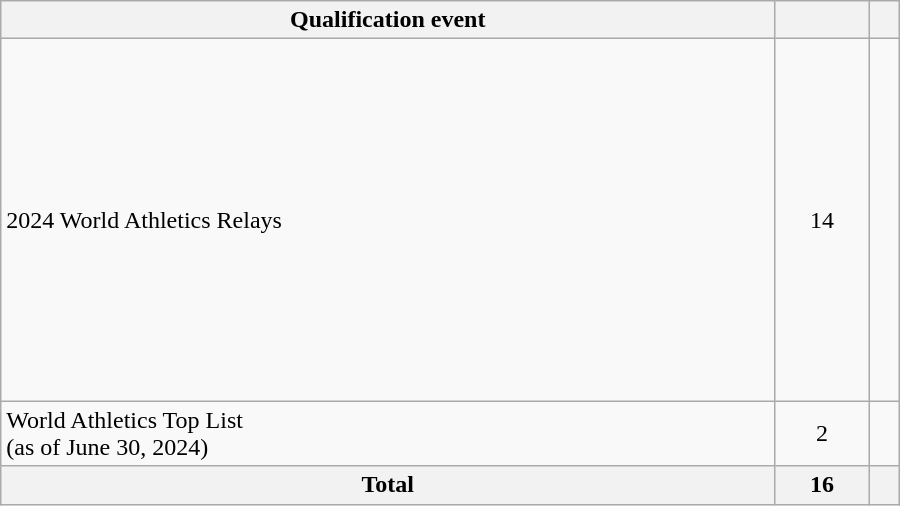<table class=wikitable style="text-align:left" width=600>
<tr>
<th>Qualification event</th>
<th></th>
<th></th>
</tr>
<tr>
<td>2024 World Athletics Relays</td>
<td align=center>14</td>
<td><br><br><br><br><br><br><br><br><br><br><br><br><br></td>
</tr>
<tr>
<td>World Athletics Top List<br>(as of June 30, 2024)</td>
<td align=center>2</td>
<td><br></td>
</tr>
<tr>
<th>Total</th>
<th>16</th>
<th></th>
</tr>
</table>
